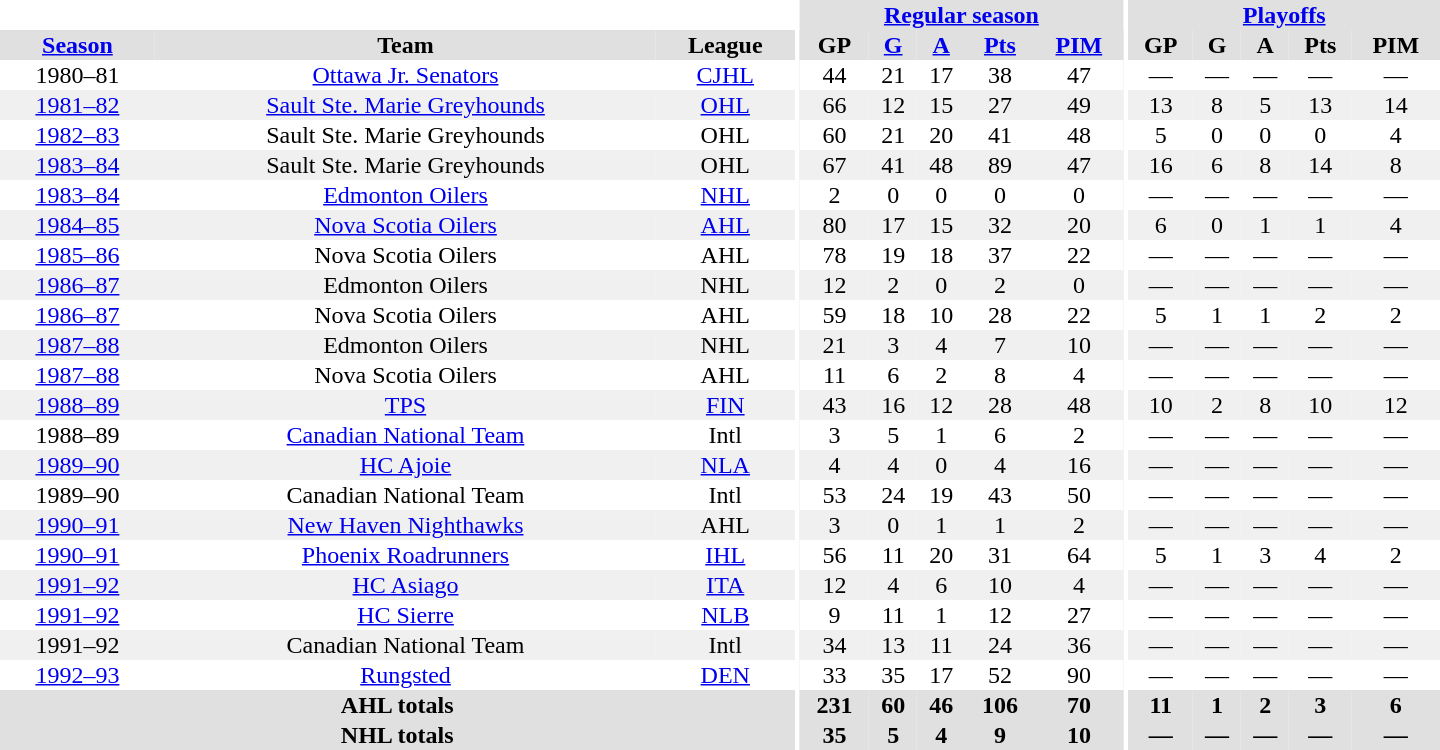<table border="0" cellpadding="1" cellspacing="0" style="text-align:center; width:60em">
<tr bgcolor="#e0e0e0">
<th colspan="3" bgcolor="#ffffff"></th>
<th rowspan="100" bgcolor="#ffffff"></th>
<th colspan="5"><a href='#'>Regular season</a></th>
<th rowspan="100" bgcolor="#ffffff"></th>
<th colspan="5"><a href='#'>Playoffs</a></th>
</tr>
<tr bgcolor="#e0e0e0">
<th><a href='#'>Season</a></th>
<th>Team</th>
<th>League</th>
<th>GP</th>
<th><a href='#'>G</a></th>
<th><a href='#'>A</a></th>
<th><a href='#'>Pts</a></th>
<th><a href='#'>PIM</a></th>
<th>GP</th>
<th>G</th>
<th>A</th>
<th>Pts</th>
<th>PIM</th>
</tr>
<tr>
<td>1980–81</td>
<td><a href='#'>Ottawa Jr. Senators</a></td>
<td><a href='#'>CJHL</a></td>
<td>44</td>
<td>21</td>
<td>17</td>
<td>38</td>
<td>47</td>
<td>—</td>
<td>—</td>
<td>—</td>
<td>—</td>
<td>—</td>
</tr>
<tr bgcolor="#f0f0f0">
<td><a href='#'>1981–82</a></td>
<td><a href='#'>Sault Ste. Marie Greyhounds</a></td>
<td><a href='#'>OHL</a></td>
<td>66</td>
<td>12</td>
<td>15</td>
<td>27</td>
<td>49</td>
<td>13</td>
<td>8</td>
<td>5</td>
<td>13</td>
<td>14</td>
</tr>
<tr>
<td><a href='#'>1982–83</a></td>
<td>Sault Ste. Marie Greyhounds</td>
<td>OHL</td>
<td>60</td>
<td>21</td>
<td>20</td>
<td>41</td>
<td>48</td>
<td>5</td>
<td>0</td>
<td>0</td>
<td>0</td>
<td>4</td>
</tr>
<tr bgcolor="#f0f0f0">
<td><a href='#'>1983–84</a></td>
<td>Sault Ste. Marie Greyhounds</td>
<td>OHL</td>
<td>67</td>
<td>41</td>
<td>48</td>
<td>89</td>
<td>47</td>
<td>16</td>
<td>6</td>
<td>8</td>
<td>14</td>
<td>8</td>
</tr>
<tr>
<td><a href='#'>1983–84</a></td>
<td><a href='#'>Edmonton Oilers</a></td>
<td><a href='#'>NHL</a></td>
<td>2</td>
<td>0</td>
<td>0</td>
<td>0</td>
<td>0</td>
<td>—</td>
<td>—</td>
<td>—</td>
<td>—</td>
<td>—</td>
</tr>
<tr bgcolor="#f0f0f0">
<td><a href='#'>1984–85</a></td>
<td><a href='#'>Nova Scotia Oilers</a></td>
<td><a href='#'>AHL</a></td>
<td>80</td>
<td>17</td>
<td>15</td>
<td>32</td>
<td>20</td>
<td>6</td>
<td>0</td>
<td>1</td>
<td>1</td>
<td>4</td>
</tr>
<tr>
<td><a href='#'>1985–86</a></td>
<td>Nova Scotia Oilers</td>
<td>AHL</td>
<td>78</td>
<td>19</td>
<td>18</td>
<td>37</td>
<td>22</td>
<td>—</td>
<td>—</td>
<td>—</td>
<td>—</td>
<td>—</td>
</tr>
<tr bgcolor="#f0f0f0">
<td><a href='#'>1986–87</a></td>
<td>Edmonton Oilers</td>
<td>NHL</td>
<td>12</td>
<td>2</td>
<td>0</td>
<td>2</td>
<td>0</td>
<td>—</td>
<td>—</td>
<td>—</td>
<td>—</td>
<td>—</td>
</tr>
<tr>
<td><a href='#'>1986–87</a></td>
<td>Nova Scotia Oilers</td>
<td>AHL</td>
<td>59</td>
<td>18</td>
<td>10</td>
<td>28</td>
<td>22</td>
<td>5</td>
<td>1</td>
<td>1</td>
<td>2</td>
<td>2</td>
</tr>
<tr bgcolor="#f0f0f0">
<td><a href='#'>1987–88</a></td>
<td>Edmonton Oilers</td>
<td>NHL</td>
<td>21</td>
<td>3</td>
<td>4</td>
<td>7</td>
<td>10</td>
<td>—</td>
<td>—</td>
<td>—</td>
<td>—</td>
<td>—</td>
</tr>
<tr>
<td><a href='#'>1987–88</a></td>
<td>Nova Scotia Oilers</td>
<td>AHL</td>
<td>11</td>
<td>6</td>
<td>2</td>
<td>8</td>
<td>4</td>
<td>—</td>
<td>—</td>
<td>—</td>
<td>—</td>
<td>—</td>
</tr>
<tr bgcolor="#f0f0f0">
<td><a href='#'>1988–89</a></td>
<td><a href='#'>TPS</a></td>
<td><a href='#'>FIN</a></td>
<td>43</td>
<td>16</td>
<td>12</td>
<td>28</td>
<td>48</td>
<td>10</td>
<td>2</td>
<td>8</td>
<td>10</td>
<td>12</td>
</tr>
<tr>
<td>1988–89</td>
<td><a href='#'>Canadian National Team</a></td>
<td>Intl</td>
<td>3</td>
<td>5</td>
<td>1</td>
<td>6</td>
<td>2</td>
<td>—</td>
<td>—</td>
<td>—</td>
<td>—</td>
<td>—</td>
</tr>
<tr bgcolor="#f0f0f0">
<td><a href='#'>1989–90</a></td>
<td><a href='#'>HC Ajoie</a></td>
<td><a href='#'>NLA</a></td>
<td>4</td>
<td>4</td>
<td>0</td>
<td>4</td>
<td>16</td>
<td>—</td>
<td>—</td>
<td>—</td>
<td>—</td>
<td>—</td>
</tr>
<tr>
<td>1989–90</td>
<td>Canadian National Team</td>
<td>Intl</td>
<td>53</td>
<td>24</td>
<td>19</td>
<td>43</td>
<td>50</td>
<td>—</td>
<td>—</td>
<td>—</td>
<td>—</td>
<td>—</td>
</tr>
<tr bgcolor="#f0f0f0">
<td><a href='#'>1990–91</a></td>
<td><a href='#'>New Haven Nighthawks</a></td>
<td>AHL</td>
<td>3</td>
<td>0</td>
<td>1</td>
<td>1</td>
<td>2</td>
<td>—</td>
<td>—</td>
<td>—</td>
<td>—</td>
<td>—</td>
</tr>
<tr>
<td><a href='#'>1990–91</a></td>
<td><a href='#'>Phoenix Roadrunners</a></td>
<td><a href='#'>IHL</a></td>
<td>56</td>
<td>11</td>
<td>20</td>
<td>31</td>
<td>64</td>
<td>5</td>
<td>1</td>
<td>3</td>
<td>4</td>
<td>2</td>
</tr>
<tr bgcolor="#f0f0f0">
<td><a href='#'>1991–92</a></td>
<td><a href='#'>HC Asiago</a></td>
<td><a href='#'>ITA</a></td>
<td>12</td>
<td>4</td>
<td>6</td>
<td>10</td>
<td>4</td>
<td>—</td>
<td>—</td>
<td>—</td>
<td>—</td>
<td>—</td>
</tr>
<tr>
<td><a href='#'>1991–92</a></td>
<td><a href='#'>HC Sierre</a></td>
<td><a href='#'>NLB</a></td>
<td>9</td>
<td>11</td>
<td>1</td>
<td>12</td>
<td>27</td>
<td>—</td>
<td>—</td>
<td>—</td>
<td>—</td>
<td>—</td>
</tr>
<tr bgcolor="#f0f0f0">
<td>1991–92</td>
<td>Canadian National Team</td>
<td>Intl</td>
<td>34</td>
<td>13</td>
<td>11</td>
<td>24</td>
<td>36</td>
<td>—</td>
<td>—</td>
<td>—</td>
<td>—</td>
<td>—</td>
</tr>
<tr>
<td><a href='#'>1992–93</a></td>
<td><a href='#'>Rungsted</a></td>
<td><a href='#'>DEN</a></td>
<td>33</td>
<td>35</td>
<td>17</td>
<td>52</td>
<td>90</td>
<td>—</td>
<td>—</td>
<td>—</td>
<td>—</td>
<td>—</td>
</tr>
<tr bgcolor="#e0e0e0">
<th colspan="3">AHL totals</th>
<th>231</th>
<th>60</th>
<th>46</th>
<th>106</th>
<th>70</th>
<th>11</th>
<th>1</th>
<th>2</th>
<th>3</th>
<th>6</th>
</tr>
<tr bgcolor="#e0e0e0">
<th colspan="3">NHL totals</th>
<th>35</th>
<th>5</th>
<th>4</th>
<th>9</th>
<th>10</th>
<th>—</th>
<th>—</th>
<th>—</th>
<th>—</th>
<th>—</th>
</tr>
</table>
